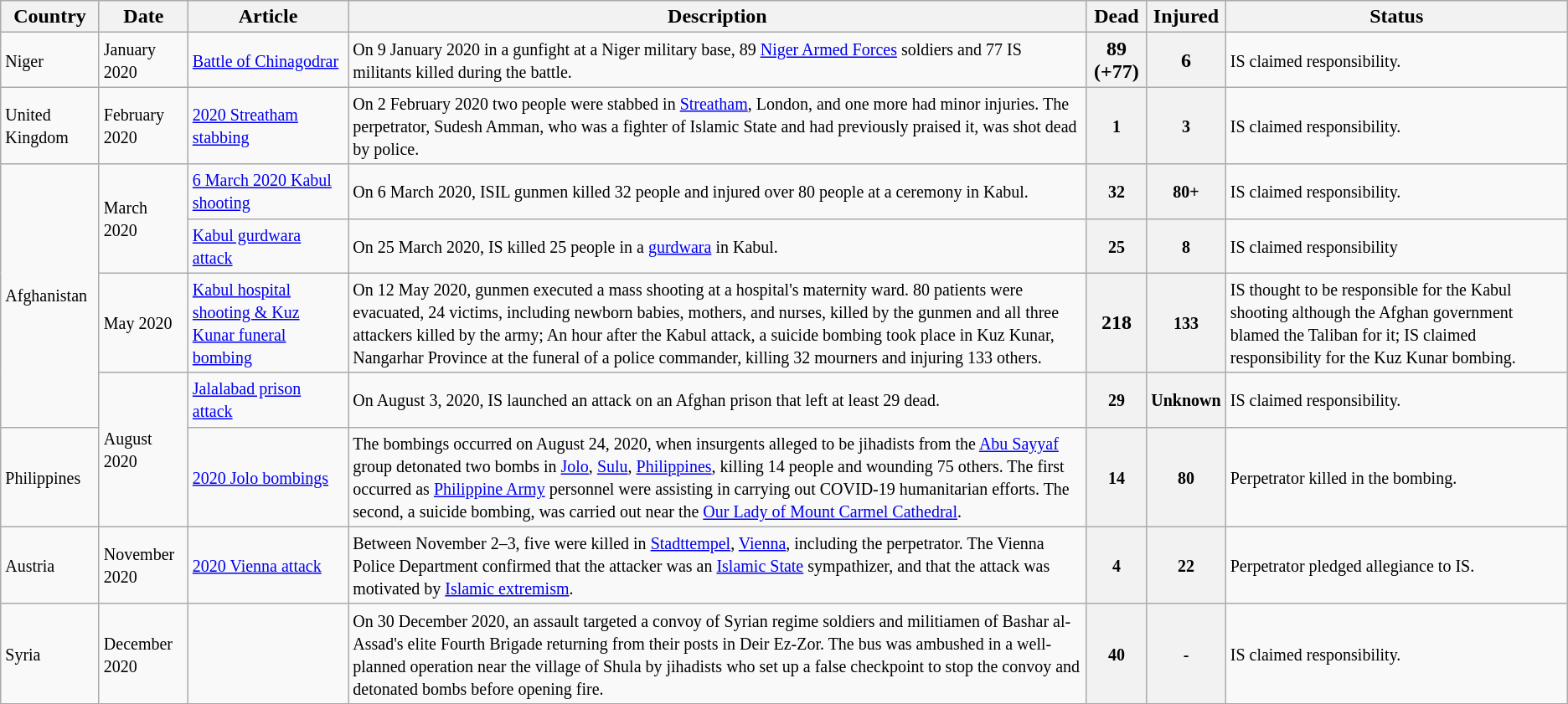<table class="wikitable sortable">
<tr>
<th>Country</th>
<th>Date</th>
<th>Article</th>
<th>Description</th>
<th>Dead</th>
<th>Injured</th>
<th>Status</th>
</tr>
<tr>
<td><small>Niger</small></td>
<td><small>January</small><br><small>2020</small></td>
<td><a href='#'><small>Battle of Chinagodrar</small></a></td>
<td><small>On 9 January 2020 in a gunfight at a Niger military base, 89 <a href='#'>Niger Armed Forces</a> soldiers and 77 IS militants killed during the battle.</small></td>
<th>89 (+77)</th>
<th>6</th>
<td><small>IS claimed responsibility.</small></td>
</tr>
<tr>
<td><small>United Kingdom</small></td>
<td><small>February 2020</small></td>
<td><a href='#'><small>2020 Streatham stabbing</small></a></td>
<td><small>On 2 February 2020 two people were stabbed in <a href='#'>Streatham</a>, London, and one more had minor injuries. The perpetrator, Sudesh Amman, who was a fighter of Islamic State and had previously praised it, was shot dead by police.</small></td>
<th><small>1</small></th>
<th><small>3</small></th>
<td><small>IS claimed responsibility.</small></td>
</tr>
<tr>
<td rowspan="4"><small>Afghanistan</small></td>
<td rowspan="2"><small>March 2020</small></td>
<td><a href='#'><small>6 March 2020 Kabul shooting</small></a></td>
<td><small>On 6 March 2020, ISIL gunmen killed 32 people and injured over 80 people at a ceremony in Kabul.</small></td>
<th><small>32</small></th>
<th><small>80+</small></th>
<td><small>IS claimed responsibility.</small></td>
</tr>
<tr>
<td><a href='#'><small>Kabul gurdwara attack</small></a></td>
<td><small>On 25 March 2020, IS killed 25 people in a <a href='#'>gurdwara</a> in Kabul.</small></td>
<th><small>25</small></th>
<th><small>8</small></th>
<td><small>IS claimed responsibility</small></td>
</tr>
<tr>
<td><small>May 2020</small></td>
<td><a href='#'><small>Kabul hospital shooting & Kuz Kunar funeral bombing</small></a></td>
<td><small>On 12 May 2020, gunmen executed a mass shooting at a hospital's maternity ward. 80 patients were evacuated, 24 victims, including newborn babies, mothers, and nurses, killed by the gunmen and all three attackers killed by the army; An hour after the Kabul attack, a suicide bombing took place in Kuz Kunar, Nangarhar Province at the funeral of a police commander, killing 32 mourners and injuring 133 others.</small></td>
<th>218</th>
<th><small>133</small></th>
<td><small>IS thought to be responsible for the Kabul shooting although the Afghan government blamed the Taliban for it; IS claimed responsibility for the Kuz Kunar bombing.</small></td>
</tr>
<tr>
<td rowspan="2"><small>August 2020</small></td>
<td><a href='#'><small>Jalalabad prison attack</small></a></td>
<td><small>On August 3, 2020, IS launched an attack on an Afghan prison that left at least 29 dead.</small></td>
<th><small>29</small></th>
<th><small>Unknown</small></th>
<td><small>IS claimed responsibility.</small></td>
</tr>
<tr>
<td><small>Philippines</small></td>
<td><a href='#'><small>2020 Jolo bombings</small></a></td>
<td><small>The bombings occurred on August 24, 2020, when insurgents alleged to be jihadists from the <a href='#'>Abu Sayyaf</a> group detonated two bombs in <a href='#'>Jolo</a>, <a href='#'>Sulu</a>, <a href='#'>Philippines</a>, killing 14 people and wounding 75 others. The first occurred as <a href='#'>Philippine Army</a> personnel were assisting in carrying out COVID-19 humanitarian efforts. The second, a suicide bombing, was carried out near the <a href='#'>Our Lady of Mount Carmel Cathedral</a>.</small></td>
<th><small>14</small></th>
<th><small>80</small></th>
<td><small>Perpetrator killed in the bombing.</small></td>
</tr>
<tr>
<td><small>Austria</small></td>
<td><small>November 2020</small></td>
<td><a href='#'><small>2020 Vienna attack</small></a></td>
<td><small>Between November 2–3, five were killed in <a href='#'>Stadttempel</a>, <a href='#'>Vienna</a>, including the perpetrator. The Vienna Police Department confirmed that the attacker was an <a href='#'>Islamic State</a> sympathizer, and that the attack was motivated by <a href='#'>Islamic extremism</a>.</small></td>
<th><small>4</small></th>
<th><small>22</small></th>
<td><small>Perpetrator pledged allegiance to IS.</small></td>
</tr>
<tr>
<td><small>Syria</small></td>
<td><small>December 2020</small></td>
<td></td>
<td><small>On 30 December 2020, an assault targeted a convoy of Syrian regime soldiers and militiamen of Bashar al-Assad's elite Fourth Brigade returning from their posts in Deir Ez-Zor. The bus was ambushed in a well-planned operation near the village of Shula by jihadists who set up a false checkpoint to stop the convoy and detonated bombs before opening fire.</small></td>
<th><small>40</small></th>
<th><small>-</small></th>
<td><small>IS claimed responsibility.</small></td>
</tr>
</table>
